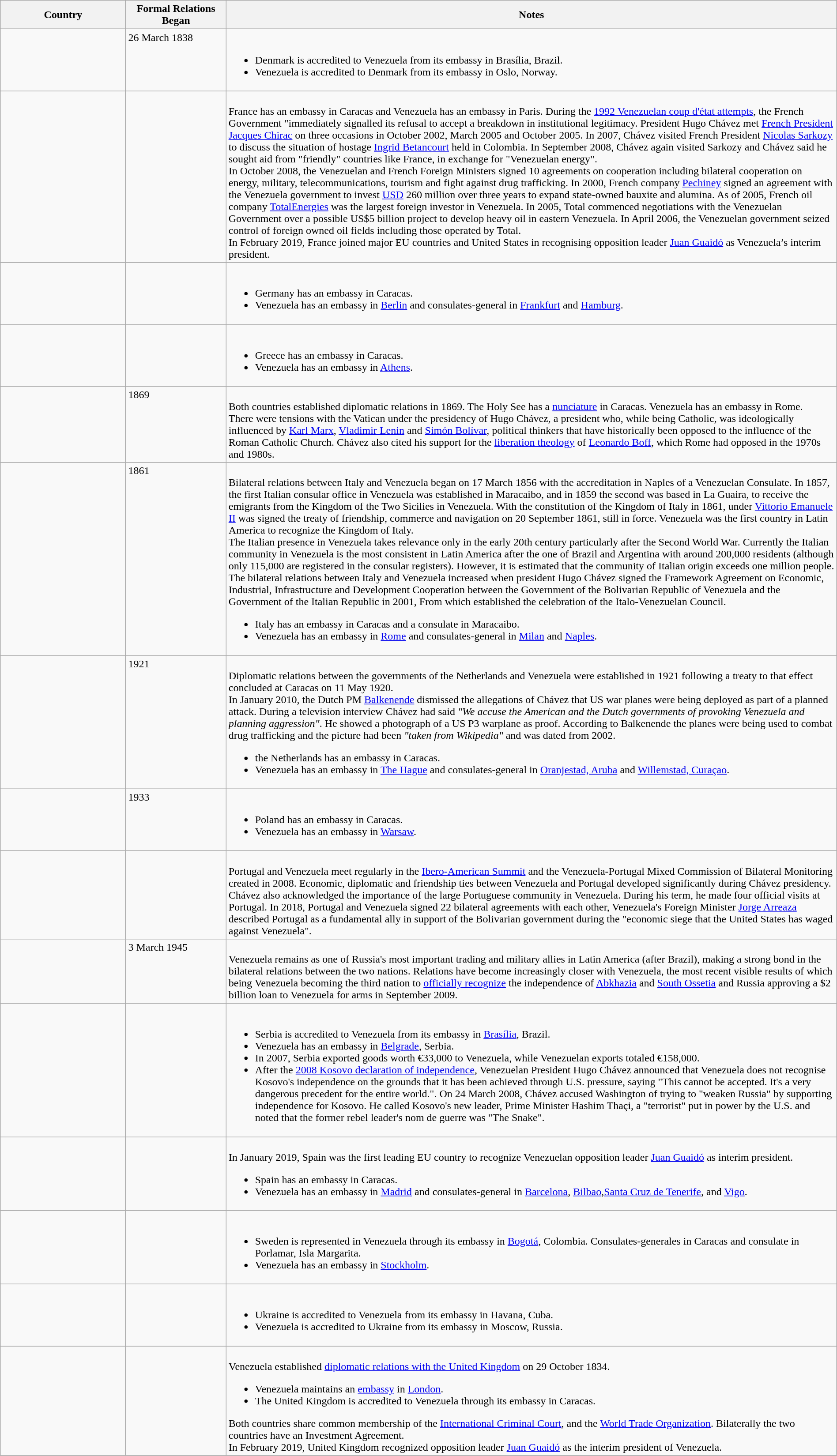<table class="wikitable sortable" style="width:100%; margin:auto;">
<tr>
<th style="width:15%;">Country</th>
<th style="width:12%;">Formal Relations Began</th>
<th>Notes</th>
</tr>
<tr valign="top">
<td></td>
<td>26 March 1838</td>
<td><br><ul><li>Denmark is accredited to Venezuela from its embassy in Brasília, Brazil.</li><li>Venezuela is accredited to Denmark from its embassy in Oslo, Norway.</li></ul></td>
</tr>
<tr valign="top">
<td></td>
<td></td>
<td><br>France has an embassy in Caracas and Venezuela has an embassy in Paris. During the <a href='#'>1992 Venezuelan coup d'état attempts</a>, the French Government "immediately signalled its refusal to accept a breakdown in institutional legitimacy. President Hugo Chávez met <a href='#'>French President</a> <a href='#'>Jacques Chirac</a> on three occasions in October 2002, March 2005 and October 2005. In 2007, Chávez visited French President <a href='#'>Nicolas Sarkozy</a> to discuss the situation of hostage <a href='#'>Ingrid Betancourt</a> held in Colombia. In September 2008, Chávez again visited Sarkozy and Chávez said he sought aid from "friendly" countries like France, in exchange for "Venezuelan energy".<br>In October 2008, the Venezuelan and French Foreign Ministers signed 10 agreements on cooperation including bilateral cooperation on energy, military, telecommunications, tourism and fight against drug trafficking. In 2000, French company <a href='#'>Pechiney</a> signed an agreement with the Venezuela government to invest <a href='#'>USD</a> 260 million over three years to expand state-owned bauxite and alumina. As of 2005, French oil company <a href='#'>TotalEnergies</a> was the largest foreign investor in Venezuela. In 2005, Total commenced negotiations with the Venezuelan Government over a possible US$5 billion project to develop heavy oil in eastern Venezuela. In April 2006, the Venezuelan government seized control of foreign owned oil fields including those operated by Total.<br>In February 2019, France joined major EU countries and United States in recognising opposition leader <a href='#'>Juan Guaidó</a> as Venezuela’s interim president.</td>
</tr>
<tr valign="top">
<td></td>
<td></td>
<td><br><ul><li>Germany has an embassy in Caracas.</li><li>Venezuela has an embassy in <a href='#'>Berlin</a> and consulates-general in <a href='#'>Frankfurt</a> and <a href='#'>Hamburg</a>.</li></ul></td>
</tr>
<tr valign="top">
<td></td>
<td></td>
<td><br><ul><li>Greece has an embassy in Caracas.</li><li>Venezuela has an embassy in <a href='#'>Athens</a>.</li></ul></td>
</tr>
<tr valign="top">
<td></td>
<td>1869</td>
<td><br>Both countries established diplomatic relations in 1869. The Holy See has a <a href='#'>nunciature</a> in Caracas. Venezuela has an embassy in Rome.<br>There were tensions with the Vatican under the presidency of Hugo Chávez, a president who, while being Catholic, was ideologically influenced by <a href='#'>Karl Marx</a>, <a href='#'>Vladimir Lenin</a> and <a href='#'>Simón Bolívar</a>, political thinkers that have historically been opposed to the influence of the Roman Catholic Church. Chávez also cited his support for the <a href='#'>liberation theology</a> of <a href='#'>Leonardo Boff</a>, which Rome had opposed in the 1970s and 1980s.</td>
</tr>
<tr valign="top">
<td></td>
<td>1861</td>
<td><br>Bilateral relations between Italy and Venezuela began on 17 March 1856 with the accreditation in Naples of a Venezuelan Consulate. In 1857, the first Italian consular office in Venezuela was established in Maracaibo, and in 1859 the second was based in La Guaira, to receive the emigrants from the Kingdom of the Two Sicilies in Venezuela. With the constitution of the Kingdom of Italy in 1861, under <a href='#'>Vittorio Emanuele II</a> was signed the treaty of friendship, commerce and navigation on 20 September 1861, still in force. Venezuela was the first country in Latin America to recognize the Kingdom of Italy.<br>The Italian presence in Venezuela takes relevance only in the early 20th century particularly after the Second World War. Currently the Italian community in Venezuela is the most consistent in Latin America after the one of Brazil and Argentina with around 200,000 residents (although only 115,000 are registered in the consular registers). However, it is estimated that the community of Italian origin exceeds one million people.<br>The bilateral relations between Italy and Venezuela increased when president Hugo Chávez signed the Framework Agreement on Economic, Industrial, Infrastructure and Development Cooperation between the Government of the Bolivarian Republic of Venezuela and the Government of the Italian Republic in 2001, From which established the celebration of the Italo-Venezuelan Council.<ul><li>Italy has an embassy in Caracas and a consulate in Maracaibo.</li><li>Venezuela has an embassy in <a href='#'>Rome</a> and consulates-general in <a href='#'>Milan</a> and <a href='#'>Naples</a>.</li></ul></td>
</tr>
<tr valign="top">
<td></td>
<td>1921</td>
<td><br>Diplomatic relations between the governments of the Netherlands and Venezuela were established in 1921 following a treaty to that effect concluded at Caracas on 11 May 1920.<br>In January 2010, the Dutch PM <a href='#'>Balkenende</a> dismissed the allegations of Chávez that US war planes were being deployed as part of a planned attack. During a television interview Chávez had said <em>"We accuse the American and the Dutch governments of provoking Venezuela and planning aggression"</em>. He showed a photograph of a US P3 warplane as proof. According to Balkenende the planes were being used to combat drug trafficking and the picture had been <em>"taken from Wikipedia"</em> and was dated from 2002.<ul><li>the Netherlands has an embassy in Caracas.</li><li>Venezuela has an embassy in <a href='#'>The Hague</a> and consulates-general in <a href='#'>Oranjestad, Aruba</a> and <a href='#'>Willemstad, Curaçao</a>.</li></ul></td>
</tr>
<tr valign="top">
<td></td>
<td>1933</td>
<td><br><ul><li>Poland has an embassy in Caracas.</li><li>Venezuela has an embassy in <a href='#'>Warsaw</a>.</li></ul></td>
</tr>
<tr valign="top">
<td></td>
<td></td>
<td><br>Portugal and Venezuela meet regularly in the <a href='#'>Ibero-American Summit</a> and the Venezuela-Portugal Mixed Commission of Bilateral Monitoring created in 2008. Economic, diplomatic and friendship ties between Venezuela and Portugal developed significantly during Chávez presidency. Chávez also acknowledged the importance of the large Portuguese community in Venezuela. During his term, he made four official visits at Portugal. In 2018, Portugal and Venezuela signed 22 bilateral agreements with each other, Venezuela's Foreign Minister <a href='#'>Jorge Arreaza</a> described Portugal as a fundamental ally in support of the Bolivarian government during the "economic siege that the United States has waged against Venezuela".</td>
</tr>
<tr valign="top">
<td></td>
<td>3 March 1945</td>
<td><br>Venezuela remains as one of Russia's most important trading and military allies in Latin America (after Brazil), making a strong bond in the bilateral relations between the two nations.
Relations have become increasingly closer with Venezuela, the most recent visible results of which being Venezuela becoming the third nation to <a href='#'>officially recognize</a> the independence of <a href='#'>Abkhazia</a> and <a href='#'>South Ossetia</a> and Russia approving a $2 billion loan to Venezuela for arms in September 2009.</td>
</tr>
<tr valign="top">
<td></td>
<td></td>
<td><br><ul><li>Serbia is accredited to Venezuela from its embassy in <a href='#'>Brasília</a>, Brazil.</li><li>Venezuela has an embassy in <a href='#'>Belgrade</a>, Serbia.</li><li>In 2007, Serbia exported goods worth €33,000 to Venezuela, while Venezuelan exports totaled €158,000.</li><li>After the <a href='#'>2008 Kosovo declaration of independence</a>, Venezuelan President Hugo Chávez announced that Venezuela does not recognise Kosovo's independence on the grounds that it has been achieved through U.S. pressure, saying "This cannot be accepted. It's a very dangerous precedent for the entire world.". On 24 March 2008, Chávez accused Washington of trying to "weaken Russia" by supporting independence for Kosovo. He called Kosovo's new leader, Prime Minister Hashim Thaçi, a "terrorist" put in power by the U.S. and noted that the former rebel leader's nom de guerre was "The Snake".</li></ul></td>
</tr>
<tr valign="top">
<td></td>
<td></td>
<td><br>In January 2019, Spain was the first leading EU country to recognize Venezuelan opposition leader <a href='#'>Juan Guaidó</a> as interim president.<ul><li>Spain has an embassy in Caracas.</li><li>Venezuela has an embassy in <a href='#'>Madrid</a> and consulates-general in <a href='#'>Barcelona</a>, <a href='#'>Bilbao</a>,<a href='#'>Santa Cruz de Tenerife</a>, and <a href='#'>Vigo</a>.</li></ul></td>
</tr>
<tr valign="top">
<td></td>
<td></td>
<td><br><ul><li>Sweden is represented in Venezuela through its embassy in <a href='#'>Bogotá</a>, Colombia. Consulates-generales in Caracas and consulate in Porlamar, Isla Margarita.</li><li>Venezuela has an embassy in <a href='#'>Stockholm</a>.</li></ul></td>
</tr>
<tr valign="top">
<td></td>
<td></td>
<td><br><ul><li>Ukraine is accredited to Venezuela from its embassy in Havana, Cuba.</li><li>Venezuela is accredited to Ukraine from its embassy in Moscow, Russia.</li></ul></td>
</tr>
<tr valign="top">
<td></td>
<td></td>
<td><br>Venezuela established <a href='#'>diplomatic relations with the United Kingdom</a> on 29 October 1834.<ul><li>Venezuela maintains an <a href='#'>embassy</a> in <a href='#'>London</a>.</li><li>The United Kingdom is accredited to Venezuela through its embassy in Caracas.</li></ul>Both countries share common membership of the <a href='#'>International Criminal Court</a>, and the <a href='#'>World Trade Organization</a>. Bilaterally the two countries have an Investment Agreement.<br>In February 2019, United Kingdom recognized opposition leader <a href='#'>Juan Guaidó</a> as the interim president of Venezuela.</td>
</tr>
</table>
